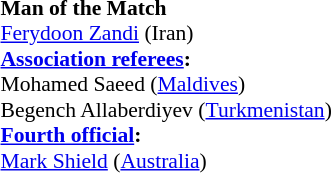<table width=50% style="font-size: 90%">
<tr>
<td><br><strong>Man of the Match</strong>
<br><a href='#'>Ferydoon Zandi</a> (Iran)<br><strong><a href='#'>Association referees</a>:</strong>
<br>Mohamed Saeed (<a href='#'>Maldives</a>)
<br>Begench Allaberdiyev (<a href='#'>Turkmenistan</a>)
<br><strong><a href='#'>Fourth official</a>:</strong>
<br><a href='#'>Mark Shield</a> (<a href='#'>Australia</a>)</td>
</tr>
</table>
